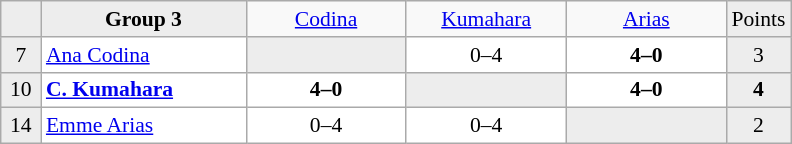<table class="wikitable" style="font-size:90%">
<tr style="text-align:center;">
<td style="background-color:#ededed;" width="20"></td>
<td style="background-color:#ededed;" width="130" style="text-align:center;"><strong>Group 3</strong></td>
<td width="100"> <a href='#'>Codina</a></td>
<td width="100"> <a href='#'>Kumahara</a></td>
<td width="100"> <a href='#'>Arias</a></td>
<td style="background-color:#ededed;" width="30">Points</td>
</tr>
<tr style="text-align:center;background-color:#ffffff;">
<td style="background-color:#ededed;">7</td>
<td style="text-align:left;"> <a href='#'>Ana Codina</a></td>
<td style="background-color:#ededed;"></td>
<td>0–4</td>
<td><strong>4–0</strong></td>
<td style="background-color:#ededed;">3</td>
</tr>
<tr style="text-align:center;background-color:#ffffff;">
<td style="background-color:#ededed;">10</td>
<td style="text-align:left;"> <strong><a href='#'>C. Kumahara</a></strong></td>
<td><strong>4–0</strong></td>
<td style="background-color:#ededed;"></td>
<td><strong>4–0</strong></td>
<td style="background-color:#ededed;"><strong>4</strong></td>
</tr>
<tr style="text-align:center;background-color:#ffffff;">
<td style="background-color:#ededed;">14</td>
<td style="text-align:left;"> <a href='#'>Emme Arias</a></td>
<td>0–4</td>
<td>0–4</td>
<td style="background-color:#ededed;"></td>
<td style="background-color:#ededed;">2</td>
</tr>
</table>
